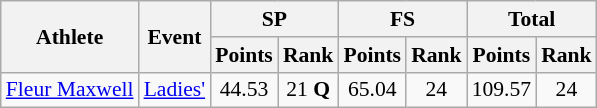<table class="wikitable" style="font-size:90%">
<tr>
<th rowspan="2">Athlete</th>
<th rowspan="2">Event</th>
<th colspan="2">SP</th>
<th colspan="2">FS</th>
<th colspan="2">Total</th>
</tr>
<tr>
<th>Points</th>
<th>Rank</th>
<th>Points</th>
<th>Rank</th>
<th>Points</th>
<th>Rank</th>
</tr>
<tr>
<td><a href='#'>Fleur Maxwell</a></td>
<td><a href='#'>Ladies'</a></td>
<td align="center">44.53</td>
<td align="center">21 <strong>Q</strong></td>
<td align="center">65.04</td>
<td align="center">24</td>
<td align="center">109.57</td>
<td align="center">24</td>
</tr>
</table>
